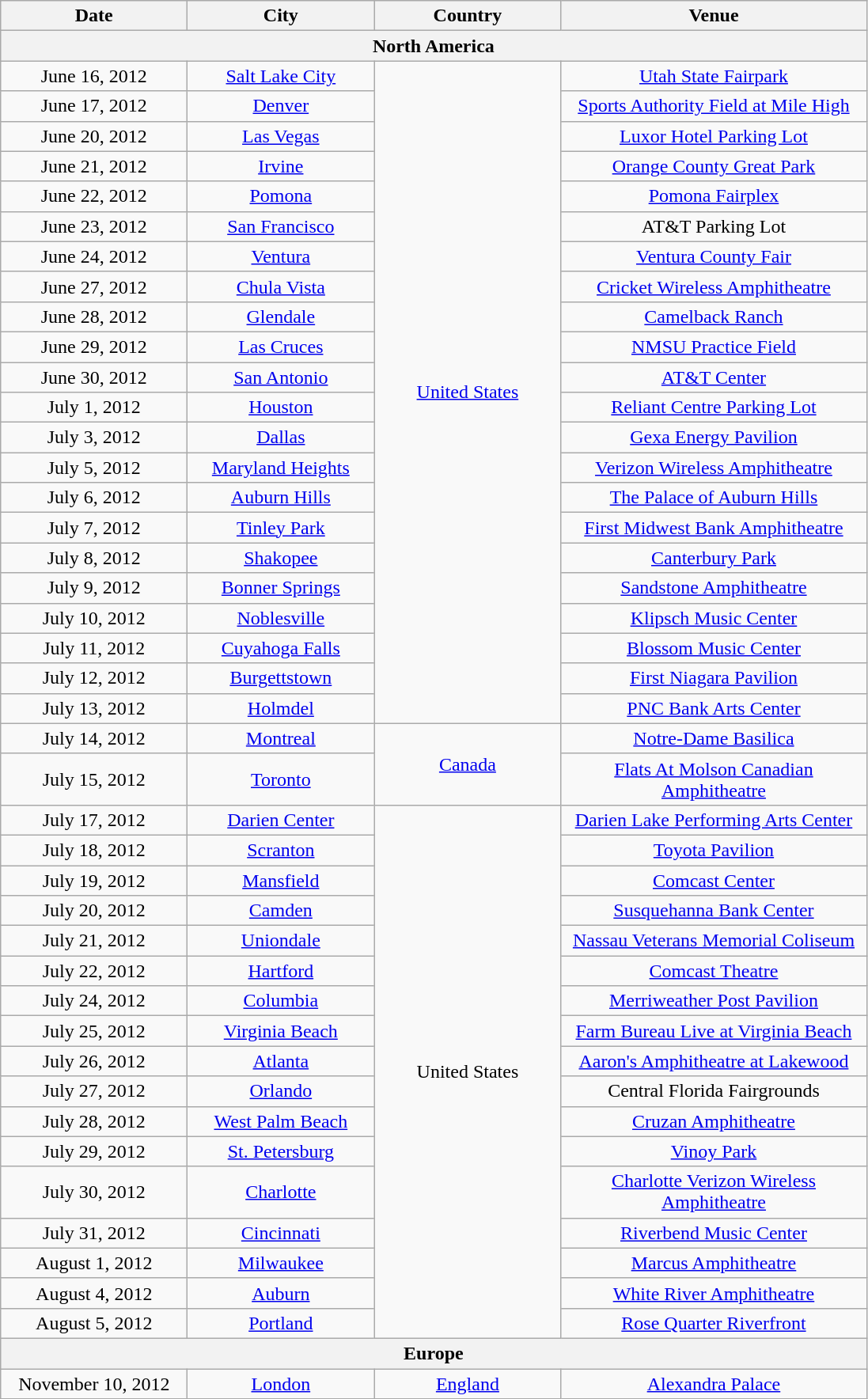<table class="wikitable" style="text-align:center;">
<tr>
<th style="width:150px;">Date</th>
<th style="width:150px;">City</th>
<th style="width:150px;">Country</th>
<th style="width:250px;">Venue</th>
</tr>
<tr>
<th colspan="4">North America</th>
</tr>
<tr>
<td>June 16, 2012</td>
<td><a href='#'>Salt Lake City</a></td>
<td rowspan="22"><a href='#'>United States</a></td>
<td><a href='#'>Utah State Fairpark</a></td>
</tr>
<tr>
<td>June 17, 2012</td>
<td><a href='#'>Denver</a></td>
<td><a href='#'>Sports Authority Field at Mile High</a></td>
</tr>
<tr>
<td>June 20, 2012</td>
<td><a href='#'>Las Vegas</a></td>
<td><a href='#'>Luxor Hotel Parking Lot</a></td>
</tr>
<tr>
<td>June 21, 2012</td>
<td><a href='#'>Irvine</a></td>
<td><a href='#'>Orange County Great Park</a></td>
</tr>
<tr>
<td>June 22, 2012</td>
<td><a href='#'>Pomona</a></td>
<td><a href='#'>Pomona Fairplex</a></td>
</tr>
<tr>
<td>June 23, 2012</td>
<td><a href='#'>San Francisco</a></td>
<td>AT&T Parking Lot</td>
</tr>
<tr>
<td>June 24, 2012</td>
<td><a href='#'>Ventura</a></td>
<td><a href='#'>Ventura County Fair</a></td>
</tr>
<tr>
<td>June 27, 2012</td>
<td><a href='#'>Chula Vista</a></td>
<td><a href='#'>Cricket Wireless Amphitheatre</a></td>
</tr>
<tr>
<td>June 28, 2012</td>
<td><a href='#'>Glendale</a></td>
<td><a href='#'>Camelback Ranch</a></td>
</tr>
<tr>
<td>June 29, 2012</td>
<td><a href='#'>Las Cruces</a></td>
<td><a href='#'>NMSU Practice Field</a></td>
</tr>
<tr>
<td>June 30, 2012</td>
<td><a href='#'>San Antonio</a></td>
<td><a href='#'>AT&T Center</a></td>
</tr>
<tr>
<td>July 1, 2012</td>
<td><a href='#'>Houston</a></td>
<td><a href='#'>Reliant Centre Parking Lot</a></td>
</tr>
<tr>
<td>July 3, 2012</td>
<td><a href='#'>Dallas</a></td>
<td><a href='#'>Gexa Energy Pavilion</a></td>
</tr>
<tr>
<td>July 5, 2012</td>
<td><a href='#'>Maryland Heights</a></td>
<td><a href='#'>Verizon Wireless Amphitheatre</a></td>
</tr>
<tr>
<td>July 6, 2012</td>
<td><a href='#'>Auburn Hills</a></td>
<td><a href='#'>The Palace of Auburn Hills</a></td>
</tr>
<tr>
<td>July 7, 2012</td>
<td><a href='#'>Tinley Park</a></td>
<td><a href='#'>First Midwest Bank Amphitheatre</a></td>
</tr>
<tr>
<td>July 8, 2012</td>
<td><a href='#'>Shakopee</a></td>
<td><a href='#'>Canterbury Park</a></td>
</tr>
<tr>
<td>July 9, 2012</td>
<td><a href='#'>Bonner Springs</a></td>
<td><a href='#'>Sandstone Amphitheatre</a></td>
</tr>
<tr>
<td>July 10, 2012</td>
<td><a href='#'>Noblesville</a></td>
<td><a href='#'>Klipsch Music Center</a></td>
</tr>
<tr>
<td>July 11, 2012</td>
<td><a href='#'>Cuyahoga Falls</a></td>
<td><a href='#'>Blossom Music Center</a></td>
</tr>
<tr>
<td>July 12, 2012</td>
<td><a href='#'>Burgettstown</a></td>
<td><a href='#'>First Niagara Pavilion</a></td>
</tr>
<tr>
<td>July 13, 2012</td>
<td><a href='#'>Holmdel</a></td>
<td><a href='#'>PNC Bank Arts Center</a></td>
</tr>
<tr>
<td>July 14, 2012</td>
<td><a href='#'>Montreal</a></td>
<td rowspan="2"><a href='#'>Canada</a></td>
<td><a href='#'>Notre-Dame Basilica</a></td>
</tr>
<tr>
<td>July 15, 2012</td>
<td><a href='#'>Toronto</a></td>
<td><a href='#'>Flats At Molson Canadian Amphitheatre</a></td>
</tr>
<tr>
<td>July 17, 2012</td>
<td><a href='#'>Darien Center</a></td>
<td rowspan="17">United States</td>
<td><a href='#'>Darien Lake Performing Arts Center</a></td>
</tr>
<tr>
<td>July 18, 2012</td>
<td><a href='#'>Scranton</a></td>
<td><a href='#'>Toyota Pavilion</a></td>
</tr>
<tr>
<td>July 19, 2012</td>
<td><a href='#'>Mansfield</a></td>
<td><a href='#'>Comcast Center</a></td>
</tr>
<tr>
<td>July 20, 2012</td>
<td><a href='#'>Camden</a></td>
<td><a href='#'>Susquehanna Bank Center</a></td>
</tr>
<tr>
<td>July 21, 2012</td>
<td><a href='#'>Uniondale</a></td>
<td><a href='#'>Nassau Veterans Memorial Coliseum</a></td>
</tr>
<tr>
<td>July 22, 2012</td>
<td><a href='#'>Hartford</a></td>
<td><a href='#'>Comcast Theatre</a></td>
</tr>
<tr>
<td>July 24, 2012</td>
<td><a href='#'>Columbia</a></td>
<td><a href='#'>Merriweather Post Pavilion</a></td>
</tr>
<tr>
<td>July 25, 2012</td>
<td><a href='#'>Virginia Beach</a></td>
<td><a href='#'>Farm Bureau Live at Virginia Beach</a></td>
</tr>
<tr>
<td>July 26, 2012</td>
<td><a href='#'>Atlanta</a></td>
<td><a href='#'>Aaron's Amphitheatre at Lakewood</a></td>
</tr>
<tr>
<td>July 27, 2012</td>
<td><a href='#'>Orlando</a></td>
<td>Central Florida Fairgrounds</td>
</tr>
<tr>
<td>July 28, 2012</td>
<td><a href='#'>West Palm Beach</a></td>
<td><a href='#'>Cruzan Amphitheatre</a></td>
</tr>
<tr>
<td>July 29, 2012</td>
<td><a href='#'>St. Petersburg</a></td>
<td><a href='#'>Vinoy Park</a></td>
</tr>
<tr>
<td>July 30, 2012</td>
<td><a href='#'>Charlotte</a></td>
<td><a href='#'>Charlotte Verizon Wireless Amphitheatre</a></td>
</tr>
<tr>
<td>July 31, 2012</td>
<td><a href='#'>Cincinnati</a></td>
<td><a href='#'>Riverbend Music Center</a></td>
</tr>
<tr>
<td>August 1, 2012</td>
<td><a href='#'>Milwaukee</a></td>
<td><a href='#'>Marcus Amphitheatre</a></td>
</tr>
<tr>
<td>August 4, 2012</td>
<td><a href='#'>Auburn</a></td>
<td><a href='#'>White River Amphitheatre</a></td>
</tr>
<tr>
<td>August 5, 2012</td>
<td><a href='#'>Portland</a></td>
<td><a href='#'>Rose Quarter Riverfront</a></td>
</tr>
<tr>
<th colspan="4">Europe</th>
</tr>
<tr>
<td>November 10, 2012</td>
<td><a href='#'>London</a></td>
<td><a href='#'>England</a></td>
<td><a href='#'>Alexandra Palace</a></td>
</tr>
</table>
